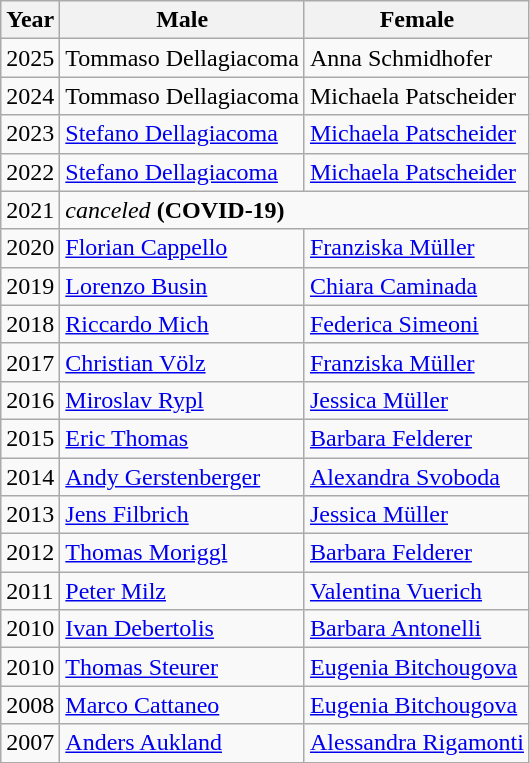<table class="wikitable">
<tr>
<th>Year</th>
<th>Male</th>
<th>Female</th>
</tr>
<tr>
<td>2025</td>
<td>Tommaso Dellagiacoma </td>
<td>Anna Schmidhofer </td>
</tr>
<tr>
<td>2024</td>
<td>Tommaso Dellagiacoma </td>
<td>Michaela Patscheider </td>
</tr>
<tr>
<td>2023</td>
<td><a href='#'>Stefano Dellagiacoma</a> </td>
<td><a href='#'>Michaela Patscheider</a> </td>
</tr>
<tr>
<td>2022</td>
<td><a href='#'>Stefano Dellagiacoma</a> </td>
<td><a href='#'>Michaela Patscheider</a> </td>
</tr>
<tr>
<td>2021</td>
<td colspan="2"><em>canceled</em> <strong>(COVID-19)</strong></td>
</tr>
<tr>
<td>2020</td>
<td><a href='#'>Florian Cappello</a> </td>
<td><a href='#'>Franziska Müller</a> </td>
</tr>
<tr>
<td>2019</td>
<td><a href='#'>Lorenzo Busin</a> </td>
<td><a href='#'>Chiara Caminada</a> </td>
</tr>
<tr>
<td>2018</td>
<td><a href='#'>Riccardo Mich</a> </td>
<td><a href='#'>Federica Simeoni</a> </td>
</tr>
<tr>
<td>2017</td>
<td><a href='#'>Christian Völz</a> </td>
<td><a href='#'>Franziska Müller</a> </td>
</tr>
<tr>
<td>2016</td>
<td><a href='#'>Miroslav Rypl</a> </td>
<td><a href='#'>Jessica Müller</a> </td>
</tr>
<tr>
<td>2015</td>
<td><a href='#'>Eric Thomas</a> </td>
<td><a href='#'>Barbara Felderer</a> </td>
</tr>
<tr>
<td>2014</td>
<td><a href='#'>Andy Gerstenberger</a> </td>
<td><a href='#'>Alexandra Svoboda</a> </td>
</tr>
<tr>
<td>2013</td>
<td><a href='#'>Jens Filbrich</a> </td>
<td><a href='#'>Jessica Müller</a> </td>
</tr>
<tr>
<td>2012</td>
<td><a href='#'>Thomas Moriggl</a> </td>
<td><a href='#'>Barbara Felderer</a> </td>
</tr>
<tr>
<td>2011</td>
<td><a href='#'>Peter Milz</a> </td>
<td><a href='#'>Valentina Vuerich</a> </td>
</tr>
<tr>
<td>2010</td>
<td><a href='#'>Ivan Debertolis</a> </td>
<td><a href='#'>Barbara Antonelli</a> </td>
</tr>
<tr>
<td>2010</td>
<td><a href='#'>Thomas Steurer</a> </td>
<td><a href='#'>Eugenia Bitchougova</a> </td>
</tr>
<tr>
<td>2008</td>
<td><a href='#'>Marco Cattaneo</a> </td>
<td><a href='#'>Eugenia Bitchougova</a> </td>
</tr>
<tr>
<td>2007</td>
<td><a href='#'>Anders Aukland</a> </td>
<td><a href='#'>Alessandra Rigamonti</a> </td>
</tr>
</table>
